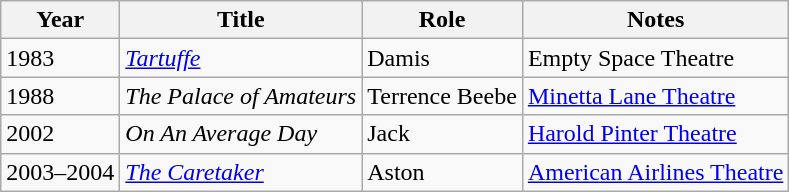<table class="wikitable sortable">
<tr>
<th>Year</th>
<th>Title</th>
<th>Role</th>
<th class="unsortable">Notes</th>
</tr>
<tr>
<td>1983</td>
<td><em><a href='#'>Tartuffe</a></em></td>
<td>Damis</td>
<td>Empty Space Theatre</td>
</tr>
<tr>
<td>1988</td>
<td><em>The Palace of Amateurs</em></td>
<td>Terrence Beebe</td>
<td><a href='#'>Minetta Lane Theatre</a></td>
</tr>
<tr>
<td>2002</td>
<td><em>On An Average Day</em></td>
<td>Jack</td>
<td><a href='#'>Harold Pinter Theatre</a></td>
</tr>
<tr>
<td>2003–2004</td>
<td><em><a href='#'>The Caretaker</a></em></td>
<td>Aston</td>
<td><a href='#'>American Airlines Theatre</a></td>
</tr>
</table>
